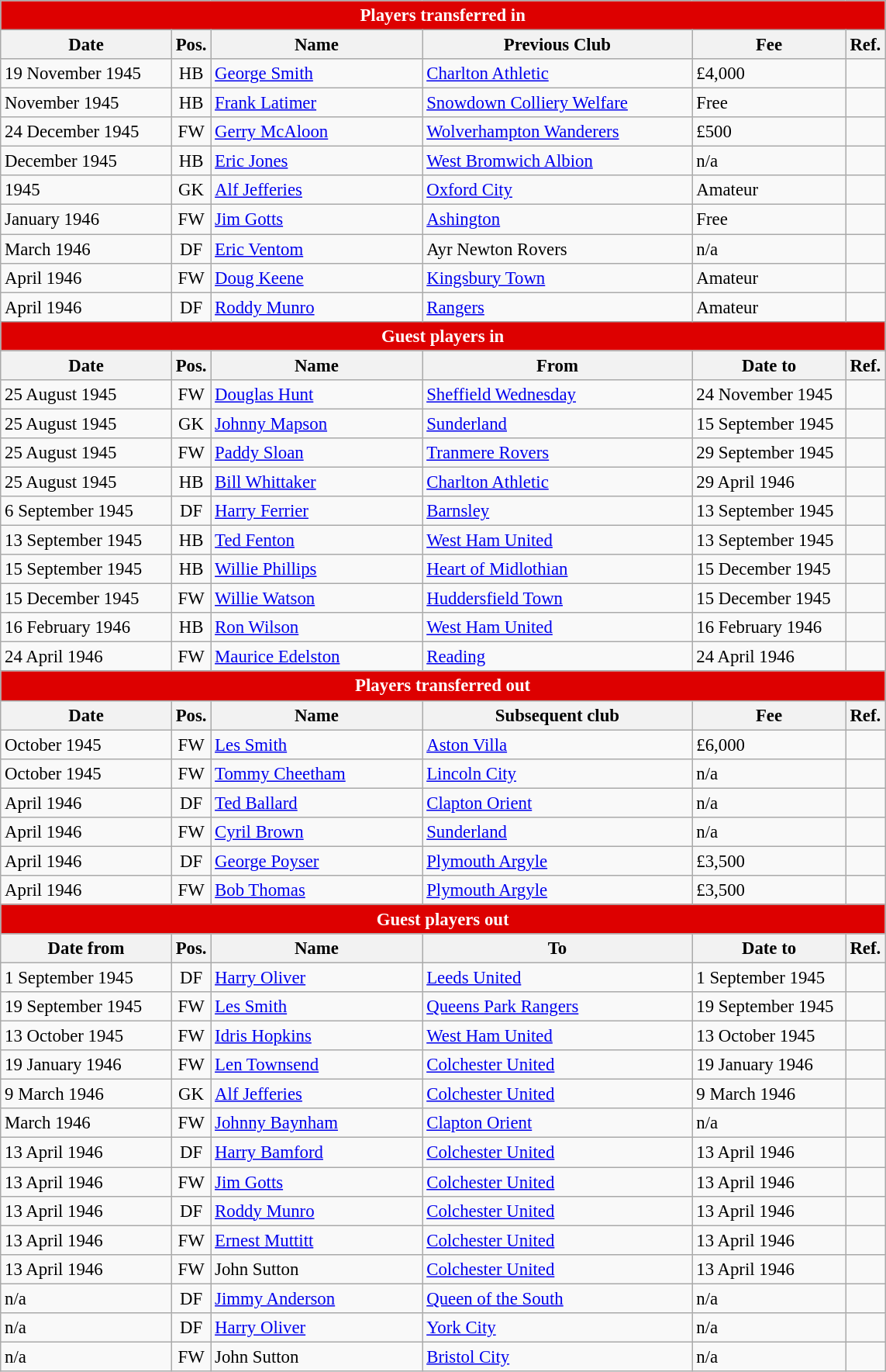<table style="font-size:95%;" class="wikitable">
<tr>
<th style="background:#d00; color:white; text-align:center;" colspan="6">Players transferred in</th>
</tr>
<tr>
<th style="width:140px;">Date</th>
<th style="width:25px;">Pos.</th>
<th style="width:175px;">Name</th>
<th style="width:225px;">Previous Club</th>
<th style="width:125px;">Fee</th>
<th style="width:25px;">Ref.</th>
</tr>
<tr>
<td>19 November 1945</td>
<td style="text-align:center;">HB</td>
<td> <a href='#'>George Smith</a></td>
<td> <a href='#'>Charlton Athletic</a></td>
<td>£4,000</td>
<td></td>
</tr>
<tr>
<td>November 1945</td>
<td style="text-align:center;">HB</td>
<td> <a href='#'>Frank Latimer</a></td>
<td> <a href='#'>Snowdown Colliery Welfare</a></td>
<td>Free</td>
<td></td>
</tr>
<tr>
<td>24 December 1945</td>
<td style="text-align:center;">FW</td>
<td> <a href='#'>Gerry McAloon</a></td>
<td> <a href='#'>Wolverhampton Wanderers</a></td>
<td>£500</td>
<td></td>
</tr>
<tr>
<td>December 1945</td>
<td style="text-align:center;">HB</td>
<td> <a href='#'>Eric Jones</a></td>
<td> <a href='#'>West Bromwich Albion</a></td>
<td>n/a</td>
<td></td>
</tr>
<tr>
<td>1945</td>
<td style="text-align:center;">GK</td>
<td> <a href='#'>Alf Jefferies</a></td>
<td> <a href='#'>Oxford City</a></td>
<td>Amateur</td>
<td></td>
</tr>
<tr>
<td>January 1946</td>
<td style="text-align:center;">FW</td>
<td> <a href='#'>Jim Gotts</a></td>
<td> <a href='#'>Ashington</a></td>
<td>Free</td>
<td></td>
</tr>
<tr>
<td>March 1946</td>
<td style="text-align:center;">DF</td>
<td> <a href='#'>Eric Ventom</a></td>
<td> Ayr Newton Rovers</td>
<td>n/a</td>
<td></td>
</tr>
<tr>
<td>April 1946</td>
<td style="text-align:center;">FW</td>
<td> <a href='#'>Doug Keene</a></td>
<td> <a href='#'>Kingsbury Town</a></td>
<td>Amateur</td>
<td></td>
</tr>
<tr>
<td>April 1946</td>
<td style="text-align:center;">DF</td>
<td> <a href='#'>Roddy Munro</a></td>
<td> <a href='#'>Rangers</a></td>
<td>Amateur</td>
<td></td>
</tr>
<tr>
<th style="background:#d00; color:white; text-align:center;" colspan="6">Guest players in</th>
</tr>
<tr>
<th>Date</th>
<th>Pos.</th>
<th>Name</th>
<th>From</th>
<th>Date to</th>
<th>Ref.</th>
</tr>
<tr>
<td>25 August 1945</td>
<td style="text-align:center;">FW</td>
<td> <a href='#'>Douglas Hunt</a></td>
<td> <a href='#'>Sheffield Wednesday</a></td>
<td>24 November 1945</td>
<td></td>
</tr>
<tr>
<td>25 August 1945</td>
<td style="text-align:center;">GK</td>
<td> <a href='#'>Johnny Mapson</a></td>
<td> <a href='#'>Sunderland</a></td>
<td>15 September 1945</td>
<td></td>
</tr>
<tr>
<td>25 August 1945</td>
<td style="text-align:center;">FW</td>
<td> <a href='#'>Paddy Sloan</a></td>
<td> <a href='#'>Tranmere Rovers</a></td>
<td>29 September 1945</td>
<td></td>
</tr>
<tr>
<td>25 August 1945</td>
<td style="text-align:center;">HB</td>
<td> <a href='#'>Bill Whittaker</a></td>
<td> <a href='#'>Charlton Athletic</a></td>
<td>29 April 1946</td>
<td></td>
</tr>
<tr>
<td>6 September 1945</td>
<td style="text-align:center;">DF</td>
<td> <a href='#'>Harry Ferrier</a></td>
<td> <a href='#'>Barnsley</a></td>
<td>13 September 1945</td>
<td></td>
</tr>
<tr>
<td>13 September 1945</td>
<td style="text-align:center;">HB</td>
<td> <a href='#'>Ted Fenton</a></td>
<td> <a href='#'>West Ham United</a></td>
<td>13 September 1945</td>
<td></td>
</tr>
<tr>
<td>15 September 1945</td>
<td style="text-align:center;">HB</td>
<td> <a href='#'>Willie Phillips</a></td>
<td> <a href='#'>Heart of Midlothian</a></td>
<td>15 December 1945</td>
<td></td>
</tr>
<tr>
<td>15 December 1945</td>
<td style="text-align:center;">FW</td>
<td> <a href='#'>Willie Watson</a></td>
<td> <a href='#'>Huddersfield Town</a></td>
<td>15 December 1945</td>
<td></td>
</tr>
<tr>
<td>16 February 1946</td>
<td style="text-align:center;">HB</td>
<td> <a href='#'>Ron Wilson</a></td>
<td> <a href='#'>West Ham United</a></td>
<td>16 February 1946</td>
<td></td>
</tr>
<tr>
<td>24 April 1946</td>
<td style="text-align:center;">FW</td>
<td> <a href='#'>Maurice Edelston</a></td>
<td> <a href='#'>Reading</a></td>
<td>24 April 1946</td>
<td></td>
</tr>
<tr>
<th style="background:#d00; color:white; text-align:center;" colspan="6">Players transferred out</th>
</tr>
<tr>
<th style="width:140px;">Date</th>
<th style="width:25px;">Pos.</th>
<th style="width:175px;">Name</th>
<th style="width:225px;">Subsequent club</th>
<th style="width:125px;">Fee</th>
<th style="width:25px;">Ref.</th>
</tr>
<tr>
<td>October 1945</td>
<td style="text-align:center;">FW</td>
<td> <a href='#'>Les Smith</a></td>
<td> <a href='#'>Aston Villa</a></td>
<td>£6,000</td>
<td></td>
</tr>
<tr>
<td>October 1945</td>
<td style="text-align:center;">FW</td>
<td> <a href='#'>Tommy Cheetham</a></td>
<td> <a href='#'>Lincoln City</a></td>
<td>n/a</td>
<td></td>
</tr>
<tr>
<td>April 1946</td>
<td style="text-align:center;">DF</td>
<td> <a href='#'>Ted Ballard</a></td>
<td> <a href='#'>Clapton Orient</a></td>
<td>n/a</td>
<td></td>
</tr>
<tr>
<td>April 1946</td>
<td style="text-align:center;">FW</td>
<td> <a href='#'>Cyril Brown</a></td>
<td> <a href='#'>Sunderland</a></td>
<td>n/a</td>
<td></td>
</tr>
<tr>
<td>April 1946</td>
<td style="text-align:center;">DF</td>
<td> <a href='#'>George Poyser</a></td>
<td> <a href='#'>Plymouth Argyle</a></td>
<td>£3,500</td>
<td></td>
</tr>
<tr>
<td>April 1946</td>
<td style="text-align:center;">FW</td>
<td> <a href='#'>Bob Thomas</a></td>
<td> <a href='#'>Plymouth Argyle</a></td>
<td>£3,500</td>
<td></td>
</tr>
<tr>
<th style="background:#d00; color:white; text-align:center;" colspan="6">Guest players out</th>
</tr>
<tr>
<th style="width:140px;">Date from</th>
<th style="width:25px;">Pos.</th>
<th style="width:175px;">Name</th>
<th style="width:225px;">To</th>
<th style="width:125px;">Date to</th>
<th style="width:25px;">Ref.</th>
</tr>
<tr>
<td>1 September 1945</td>
<td style="text-align:center;">DF</td>
<td> <a href='#'>Harry Oliver</a></td>
<td> <a href='#'>Leeds United</a></td>
<td>1 September 1945</td>
<td></td>
</tr>
<tr>
<td>19 September 1945</td>
<td style="text-align:center;">FW</td>
<td> <a href='#'>Les Smith</a></td>
<td> <a href='#'>Queens Park Rangers</a></td>
<td>19 September 1945</td>
<td></td>
</tr>
<tr>
<td>13 October 1945</td>
<td style="text-align:center;">FW</td>
<td> <a href='#'>Idris Hopkins</a></td>
<td> <a href='#'>West Ham United</a></td>
<td>13 October 1945</td>
<td></td>
</tr>
<tr>
<td>19 January 1946</td>
<td style="text-align:center;">FW</td>
<td> <a href='#'>Len Townsend</a></td>
<td> <a href='#'>Colchester United</a></td>
<td>19 January 1946</td>
<td></td>
</tr>
<tr>
<td>9 March 1946</td>
<td style="text-align:center;">GK</td>
<td> <a href='#'>Alf Jefferies</a></td>
<td> <a href='#'>Colchester United</a></td>
<td>9 March 1946</td>
<td></td>
</tr>
<tr>
<td>March 1946</td>
<td style="text-align:center;">FW</td>
<td> <a href='#'>Johnny Baynham</a></td>
<td> <a href='#'>Clapton Orient</a></td>
<td>n/a</td>
<td></td>
</tr>
<tr>
<td>13 April 1946</td>
<td style="text-align:center;">DF</td>
<td> <a href='#'>Harry Bamford</a></td>
<td> <a href='#'>Colchester United</a></td>
<td>13 April 1946</td>
<td></td>
</tr>
<tr>
<td>13 April 1946</td>
<td style="text-align:center;">FW</td>
<td> <a href='#'>Jim Gotts</a></td>
<td> <a href='#'>Colchester United</a></td>
<td>13 April 1946</td>
<td></td>
</tr>
<tr>
<td>13 April 1946</td>
<td style="text-align:center;">DF</td>
<td> <a href='#'>Roddy Munro</a></td>
<td> <a href='#'>Colchester United</a></td>
<td>13 April 1946</td>
<td></td>
</tr>
<tr>
<td>13 April 1946</td>
<td style="text-align:center;">FW</td>
<td> <a href='#'>Ernest Muttitt</a></td>
<td> <a href='#'>Colchester United</a></td>
<td>13 April 1946</td>
<td></td>
</tr>
<tr>
<td>13 April 1946</td>
<td style="text-align:center;">FW</td>
<td> John Sutton</td>
<td> <a href='#'>Colchester United</a></td>
<td>13 April 1946</td>
<td></td>
</tr>
<tr>
<td>n/a</td>
<td style="text-align:center;">DF</td>
<td> <a href='#'>Jimmy Anderson</a></td>
<td> <a href='#'>Queen of the South</a></td>
<td>n/a</td>
<td></td>
</tr>
<tr>
<td>n/a</td>
<td style="text-align:center;">DF</td>
<td> <a href='#'>Harry Oliver</a></td>
<td> <a href='#'>York City</a></td>
<td>n/a</td>
<td></td>
</tr>
<tr>
<td>n/a</td>
<td style="text-align:center;">FW</td>
<td> John Sutton</td>
<td> <a href='#'>Bristol City</a></td>
<td>n/a</td>
<td></td>
</tr>
</table>
